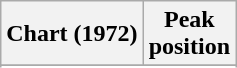<table class="wikitable sortable plainrowheaders" style="text-align:center">
<tr>
<th scope="col">Chart (1972)</th>
<th scope="col">Peak<br>position</th>
</tr>
<tr>
</tr>
<tr>
</tr>
</table>
